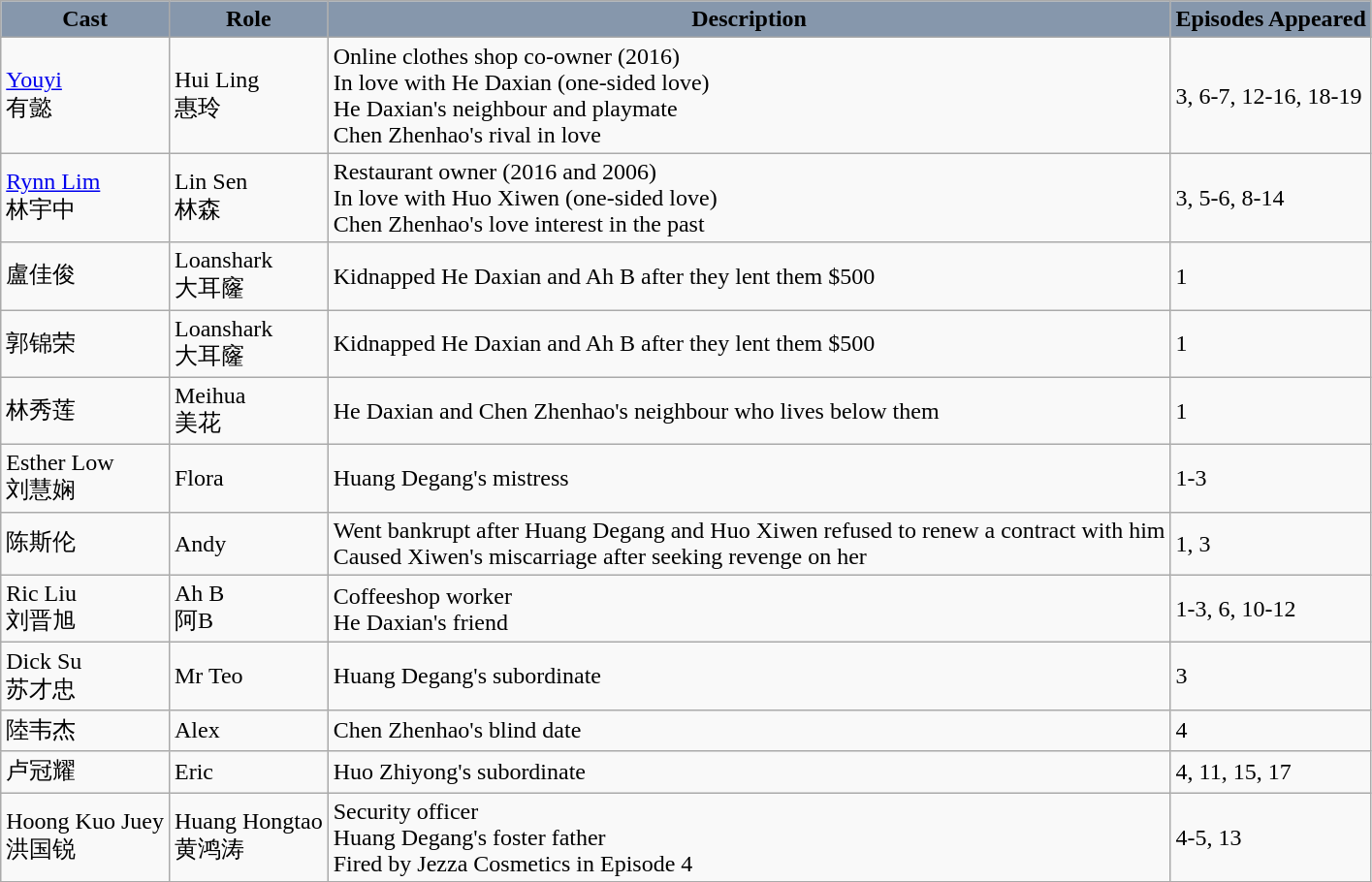<table class="wikitable">
<tr>
<th style="background:#8697AC">Cast</th>
<th style="background:#8697AC">Role</th>
<th style="background:#8697AC">Description</th>
<th style="background:#8697AC">Episodes Appeared</th>
</tr>
<tr>
<td><a href='#'>Youyi</a><br>有懿</td>
<td>Hui Ling <br> 惠玲</td>
<td>Online clothes shop co-owner (2016)<br>In love with He Daxian (one-sided love)<br>He Daxian's neighbour and playmate<br>Chen Zhenhao's rival in love</td>
<td>3, 6-7, 12-16, 18-19</td>
</tr>
<tr>
<td><a href='#'>Rynn Lim</a> <br> 林宇中</td>
<td>Lin Sen <br> 林森</td>
<td>Restaurant owner (2016 and 2006)<br>In love with Huo Xiwen (one-sided love)<br>Chen Zhenhao's love interest in the past</td>
<td>3, 5-6, 8-14</td>
</tr>
<tr>
<td>盧佳俊</td>
<td>Loanshark <br> 大耳窿</td>
<td>Kidnapped He Daxian and Ah B after they lent them $500</td>
<td>1</td>
</tr>
<tr>
<td>郭锦荣</td>
<td>Loanshark <br> 大耳窿</td>
<td>Kidnapped He Daxian and Ah B after they lent them $500</td>
<td>1</td>
</tr>
<tr>
<td>林秀莲</td>
<td>Meihua <br> 美花</td>
<td>He Daxian and Chen Zhenhao's neighbour who lives below them</td>
<td>1</td>
</tr>
<tr>
<td>Esther Low <br> 刘慧娴</td>
<td>Flora</td>
<td>Huang Degang's mistress</td>
<td>1-3</td>
</tr>
<tr>
<td>陈斯伦</td>
<td>Andy</td>
<td>Went bankrupt after Huang Degang and Huo Xiwen refused to renew a contract with him <br> Caused Xiwen's miscarriage after seeking revenge on her</td>
<td>1, 3</td>
</tr>
<tr>
<td>Ric Liu <br> 刘晋旭</td>
<td>Ah B <br> 阿B</td>
<td>Coffeeshop worker <br> He Daxian's friend</td>
<td>1-3, 6, 10-12</td>
</tr>
<tr>
<td>Dick Su <br> 苏才忠</td>
<td>Mr Teo</td>
<td>Huang Degang's subordinate</td>
<td>3</td>
</tr>
<tr>
<td>陸韦杰</td>
<td>Alex</td>
<td>Chen Zhenhao's blind date</td>
<td>4</td>
</tr>
<tr>
<td>卢冠耀</td>
<td>Eric</td>
<td>Huo Zhiyong's subordinate</td>
<td>4, 11, 15, 17</td>
</tr>
<tr>
<td>Hoong Kuo Juey <br> 洪国锐</td>
<td>Huang Hongtao <br> 黄鸿涛</td>
<td>Security officer<br>Huang Degang's foster father<br>Fired by Jezza Cosmetics in Episode 4</td>
<td>4-5, 13</td>
</tr>
<tr>
</tr>
</table>
